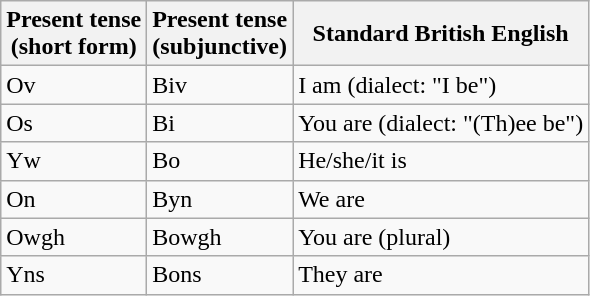<table class="wikitable">
<tr>
<th>Present tense <br>(short form)</th>
<th>Present tense <br>(subjunctive)</th>
<th>Standard British English</th>
</tr>
<tr>
<td>Ov</td>
<td>Biv</td>
<td>I am (dialect: "I be")</td>
</tr>
<tr>
<td>Os</td>
<td>Bi</td>
<td>You are (dialect: "(Th)ee be")</td>
</tr>
<tr>
<td>Yw</td>
<td>Bo</td>
<td>He/she/it is</td>
</tr>
<tr>
<td>On</td>
<td>Byn</td>
<td>We are</td>
</tr>
<tr>
<td>Owgh</td>
<td>Bowgh</td>
<td>You are (plural)</td>
</tr>
<tr>
<td>Yns</td>
<td>Bons</td>
<td>They are</td>
</tr>
</table>
